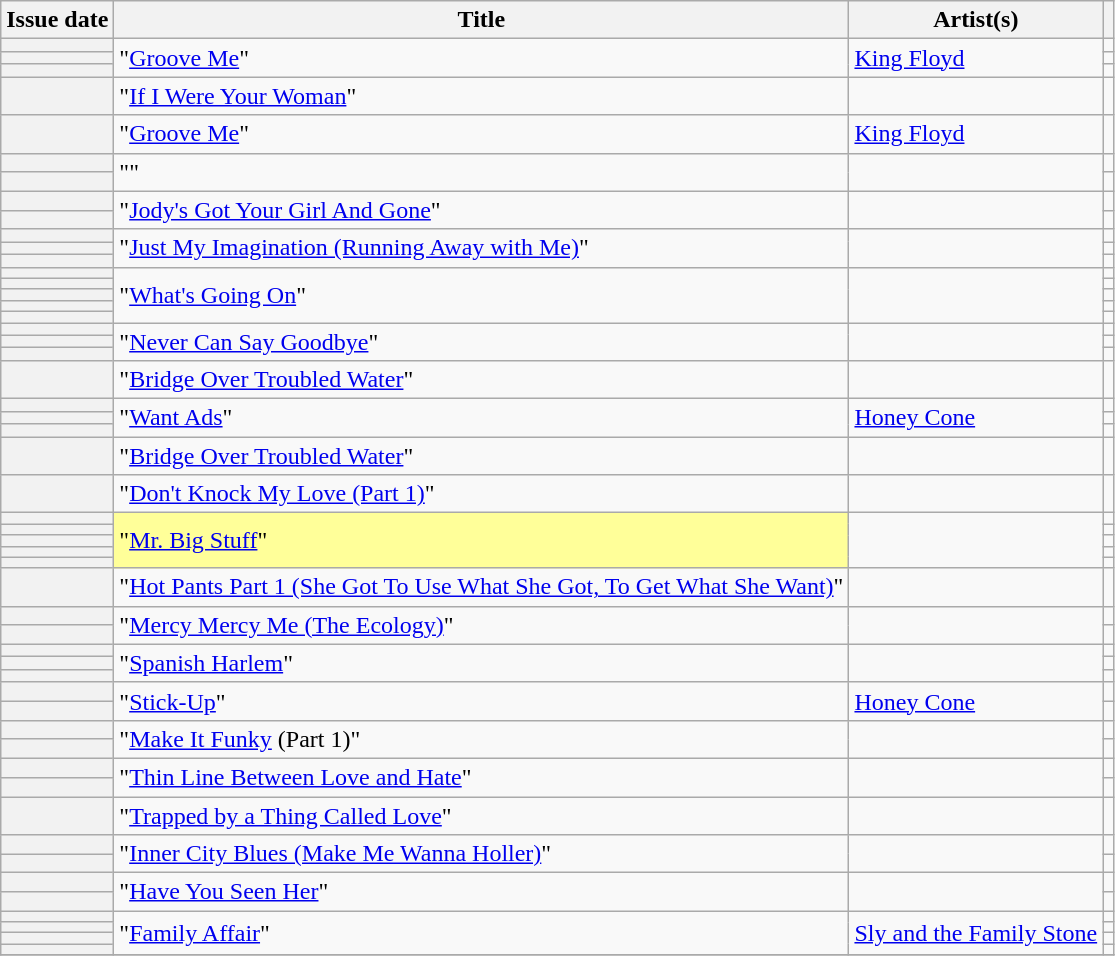<table class="wikitable sortable plainrowheaders">
<tr>
<th scope="col">Issue date</th>
<th scope="col">Title</th>
<th scope="col">Artist(s)</th>
<th scope="col" class="unsortable"></th>
</tr>
<tr>
<th scope=row></th>
<td rowspan="3">"<a href='#'>Groove Me</a>"</td>
<td rowspan="3"><a href='#'>King Floyd</a></td>
<td align=center></td>
</tr>
<tr>
<th scope=row></th>
<td align=center></td>
</tr>
<tr>
<th scope=row></th>
<td align=center></td>
</tr>
<tr>
<th scope=row></th>
<td>"<a href='#'>If I Were Your Woman</a>"</td>
<td></td>
<td align=center></td>
</tr>
<tr>
<th scope=row></th>
<td>"<a href='#'>Groove Me</a>"</td>
<td><a href='#'>King Floyd</a></td>
<td align=center></td>
</tr>
<tr>
<th scope=row></th>
<td rowspan="2">""</td>
<td rowspan="2"></td>
<td align=center></td>
</tr>
<tr>
<th scope=row></th>
<td align=center></td>
</tr>
<tr>
<th scope=row></th>
<td rowspan="2">"<a href='#'>Jody's Got Your Girl And Gone</a>"</td>
<td rowspan="2"></td>
<td align=center></td>
</tr>
<tr>
<th scope=row></th>
<td align=center></td>
</tr>
<tr>
<th scope=row></th>
<td rowspan="3">"<a href='#'>Just My Imagination (Running Away with Me)</a>"</td>
<td rowspan="3"></td>
<td align=center></td>
</tr>
<tr>
<th scope=row></th>
<td align=center></td>
</tr>
<tr>
<th scope=row></th>
<td align=center></td>
</tr>
<tr>
<th scope=row></th>
<td rowspan="5">"<a href='#'>What's Going On</a>"</td>
<td rowspan="5"></td>
<td align=center></td>
</tr>
<tr>
<th scope=row></th>
<td align=center></td>
</tr>
<tr>
<th scope=row></th>
<td align=center></td>
</tr>
<tr>
<th scope=row></th>
<td align=center></td>
</tr>
<tr>
<th scope=row></th>
<td align=center></td>
</tr>
<tr>
<th scope=row></th>
<td rowspan="3">"<a href='#'>Never Can Say Goodbye</a>"</td>
<td rowspan="3"></td>
<td align=center></td>
</tr>
<tr>
<th scope=row></th>
<td align=center></td>
</tr>
<tr>
<th scope=row></th>
<td align=center></td>
</tr>
<tr>
<th scope=row></th>
<td>"<a href='#'>Bridge Over Troubled Water</a>"</td>
<td></td>
<td align=center></td>
</tr>
<tr>
<th scope=row></th>
<td rowspan=3>"<a href='#'>Want Ads</a>"</td>
<td rowspan=3><a href='#'>Honey Cone</a></td>
<td align=center></td>
</tr>
<tr>
<th scope=row></th>
<td align=center></td>
</tr>
<tr>
<th scope=row></th>
<td align=center></td>
</tr>
<tr>
<th scope=row></th>
<td>"<a href='#'>Bridge Over Troubled Water</a>"</td>
<td></td>
<td align=center></td>
</tr>
<tr>
<th scope=row></th>
<td>"<a href='#'>Don't Knock My Love (Part 1)</a>"</td>
<td></td>
<td align=center></td>
</tr>
<tr>
<th scope=row></th>
<td bgcolor=#FFFF99 rowspan="5">"<a href='#'>Mr. Big Stuff</a>" </td>
<td rowspan="5"></td>
<td align=center></td>
</tr>
<tr>
<th scope=row></th>
<td align=center></td>
</tr>
<tr>
<th scope=row></th>
<td align=center></td>
</tr>
<tr>
<th scope=row></th>
<td align=center></td>
</tr>
<tr>
<th scope=row></th>
<td align=center></td>
</tr>
<tr>
<th scope=row></th>
<td>"<a href='#'>Hot Pants Part 1 (She Got To Use What She Got, To Get What She Want)</a>"</td>
<td></td>
<td align=center></td>
</tr>
<tr>
<th scope=row></th>
<td rowspan="2">"<a href='#'>Mercy Mercy Me (The Ecology)</a>"</td>
<td rowspan="2"></td>
<td align=center></td>
</tr>
<tr>
<th scope=row></th>
<td align=center></td>
</tr>
<tr>
<th scope=row></th>
<td rowspan="3">"<a href='#'>Spanish Harlem</a>"</td>
<td rowspan="3"></td>
<td align=center></td>
</tr>
<tr>
<th scope=row></th>
<td align=center></td>
</tr>
<tr>
<th scope=row></th>
<td align=center></td>
</tr>
<tr>
<th scope=row></th>
<td rowspan="2">"<a href='#'>Stick-Up</a>"</td>
<td rowspan="2"><a href='#'>Honey Cone</a></td>
<td align=center></td>
</tr>
<tr>
<th scope=row></th>
<td align=center></td>
</tr>
<tr>
<th scope=row></th>
<td rowspan="2">"<a href='#'>Make It Funky</a> (Part 1)"</td>
<td rowspan="2"></td>
<td align=center></td>
</tr>
<tr>
<th scope=row></th>
<td align=center></td>
</tr>
<tr>
<th scope=row></th>
<td rowspan="2">"<a href='#'>Thin Line Between Love and Hate</a>"</td>
<td rowspan="2"></td>
<td align=center></td>
</tr>
<tr>
<th scope=row></th>
<td align=center></td>
</tr>
<tr>
<th scope=row></th>
<td>"<a href='#'>Trapped by a Thing Called Love</a>"</td>
<td></td>
<td align=center></td>
</tr>
<tr>
<th scope=row></th>
<td rowspan="2">"<a href='#'>Inner City Blues (Make Me Wanna Holler)</a>"</td>
<td rowspan="2"></td>
<td align=center></td>
</tr>
<tr>
<th scope=row></th>
<td align=center></td>
</tr>
<tr>
<th scope=row></th>
<td rowspan="2">"<a href='#'>Have You Seen Her</a>"</td>
<td rowspan="2"></td>
<td align=center></td>
</tr>
<tr>
<th scope=row></th>
<td align=center></td>
</tr>
<tr>
<th scope=row></th>
<td rowspan="4">"<a href='#'>Family Affair</a>"</td>
<td rowspan="4"><a href='#'>Sly and the Family Stone</a></td>
<td align=center></td>
</tr>
<tr>
<th scope=row></th>
<td align=center></td>
</tr>
<tr>
<th scope=row></th>
<td align=center></td>
</tr>
<tr>
<th scope=row></th>
<td align=center></td>
</tr>
<tr>
</tr>
</table>
